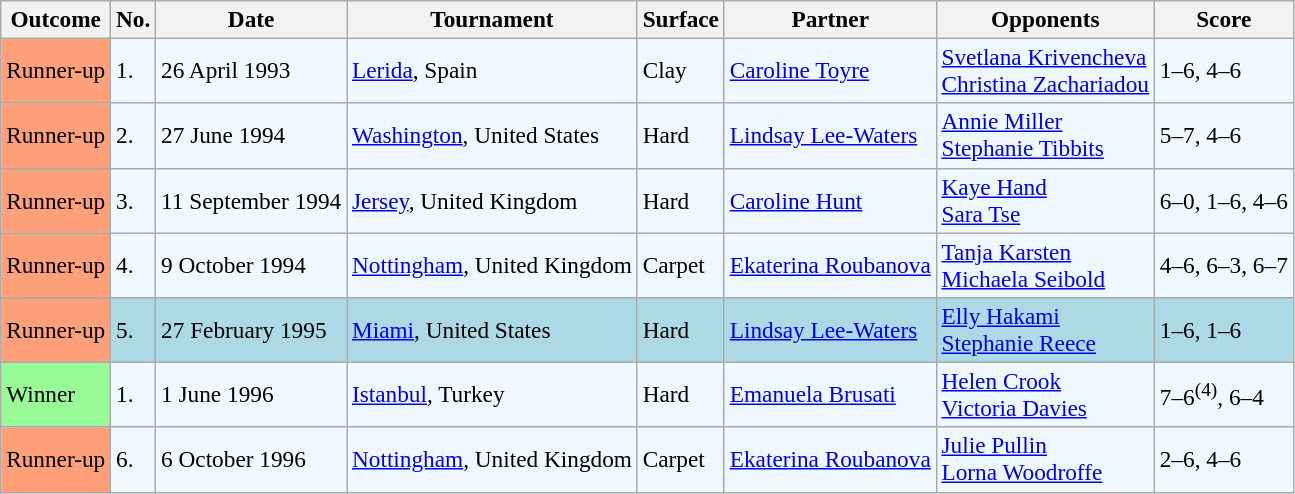<table class="sortable wikitable" style="font-size:97%;">
<tr>
<th>Outcome</th>
<th>No.</th>
<th>Date</th>
<th>Tournament</th>
<th>Surface</th>
<th>Partner</th>
<th>Opponents</th>
<th>Score</th>
</tr>
<tr bgcolor=f0f8ff>
<td bgcolor=FFA07A>Runner-up</td>
<td>1.</td>
<td>26 April 1993</td>
<td><a href='#'>Lerida</a>, Spain</td>
<td>Clay</td>
<td> <a href='#'>Caroline Toyre</a></td>
<td> <a href='#'>Svetlana Krivencheva</a> <br>  <a href='#'>Christina Zachariadou</a></td>
<td>1–6, 4–6</td>
</tr>
<tr style="background:#f0f8ff;">
<td style="background:#ffa07a;">Runner-up</td>
<td>2.</td>
<td>27 June 1994</td>
<td><a href='#'>Washington</a>, United States</td>
<td>Hard</td>
<td> <a href='#'>Lindsay Lee-Waters</a></td>
<td> <a href='#'>Annie Miller</a> <br>  <a href='#'>Stephanie Tibbits</a></td>
<td>5–7, 4–6</td>
</tr>
<tr style="background:#f0f8ff;">
<td style="background:#ffa07a;">Runner-up</td>
<td>3.</td>
<td>11 September 1994</td>
<td><a href='#'>Jersey</a>, United Kingdom</td>
<td>Hard</td>
<td> <a href='#'>Caroline Hunt</a></td>
<td> <a href='#'>Kaye Hand</a> <br>  <a href='#'>Sara Tse</a></td>
<td>6–0, 1–6, 4–6</td>
</tr>
<tr style="background:#f0f8ff;">
<td style="background:#ffa07a;">Runner-up</td>
<td>4.</td>
<td>9 October 1994</td>
<td><a href='#'>Nottingham</a>, United Kingdom</td>
<td>Carpet</td>
<td> <a href='#'>Ekaterina Roubanova</a></td>
<td> <a href='#'>Tanja Karsten</a> <br>  <a href='#'>Michaela Seibold</a></td>
<td>4–6, 6–3, 6–7</td>
</tr>
<tr style="background:lightblue;">
<td style="background:#ffa07a;">Runner-up</td>
<td>5.</td>
<td>27 February 1995</td>
<td><a href='#'>Miami</a>, United States</td>
<td>Hard</td>
<td> <a href='#'>Lindsay Lee-Waters</a></td>
<td> <a href='#'>Elly Hakami</a> <br>  <a href='#'>Stephanie Reece</a></td>
<td>1–6, 1–6</td>
</tr>
<tr style="background:#f0f8ff;">
<td style="background:#98fb98;">Winner</td>
<td>1.</td>
<td>1 June 1996</td>
<td><a href='#'>Istanbul</a>, Turkey</td>
<td>Hard</td>
<td> <a href='#'>Emanuela Brusati</a></td>
<td> <a href='#'>Helen Crook</a> <br>  <a href='#'>Victoria Davies</a></td>
<td>7–6<sup>(4)</sup>, 6–4</td>
</tr>
<tr style="background:#f0f8ff;">
<td style="background:#ffa07a;">Runner-up</td>
<td>6.</td>
<td>6 October 1996</td>
<td><a href='#'>Nottingham</a>, United Kingdom</td>
<td>Carpet</td>
<td> <a href='#'>Ekaterina Roubanova</a></td>
<td> <a href='#'>Julie Pullin</a> <br>  <a href='#'>Lorna Woodroffe</a></td>
<td>2–6, 4–6</td>
</tr>
</table>
